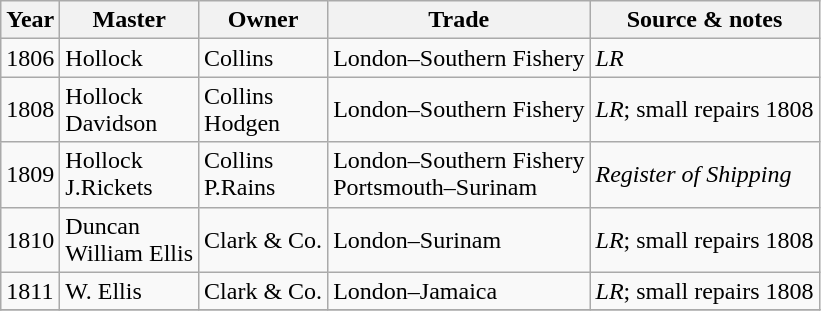<table class="sortable wikitable">
<tr>
<th>Year</th>
<th>Master</th>
<th>Owner</th>
<th>Trade</th>
<th>Source & notes</th>
</tr>
<tr>
<td>1806</td>
<td>Hollock</td>
<td>Collins</td>
<td>London–Southern Fishery</td>
<td><em>LR</em></td>
</tr>
<tr>
<td>1808</td>
<td>Hollock<br>Davidson</td>
<td>Collins<br>Hodgen</td>
<td>London–Southern Fishery</td>
<td><em>LR</em>; small repairs 1808</td>
</tr>
<tr>
<td>1809</td>
<td>Hollock<br>J.Rickets</td>
<td>Collins<br>P.Rains</td>
<td>London–Southern Fishery<br>Portsmouth–Surinam</td>
<td><em>Register of Shipping</em></td>
</tr>
<tr>
<td>1810</td>
<td>Duncan<br>William Ellis</td>
<td>Clark & Co.</td>
<td>London–Surinam</td>
<td><em>LR</em>; small repairs 1808</td>
</tr>
<tr>
<td>1811</td>
<td>W. Ellis</td>
<td>Clark & Co.</td>
<td>London–Jamaica</td>
<td><em>LR</em>; small repairs 1808</td>
</tr>
<tr>
</tr>
</table>
